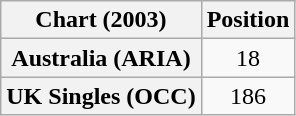<table class="wikitable sortable plainrowheaders" style="text-align:center">
<tr>
<th>Chart (2003)</th>
<th>Position</th>
</tr>
<tr>
<th scope="row">Australia (ARIA)</th>
<td>18</td>
</tr>
<tr>
<th scope="row">UK Singles (OCC)</th>
<td>186</td>
</tr>
</table>
